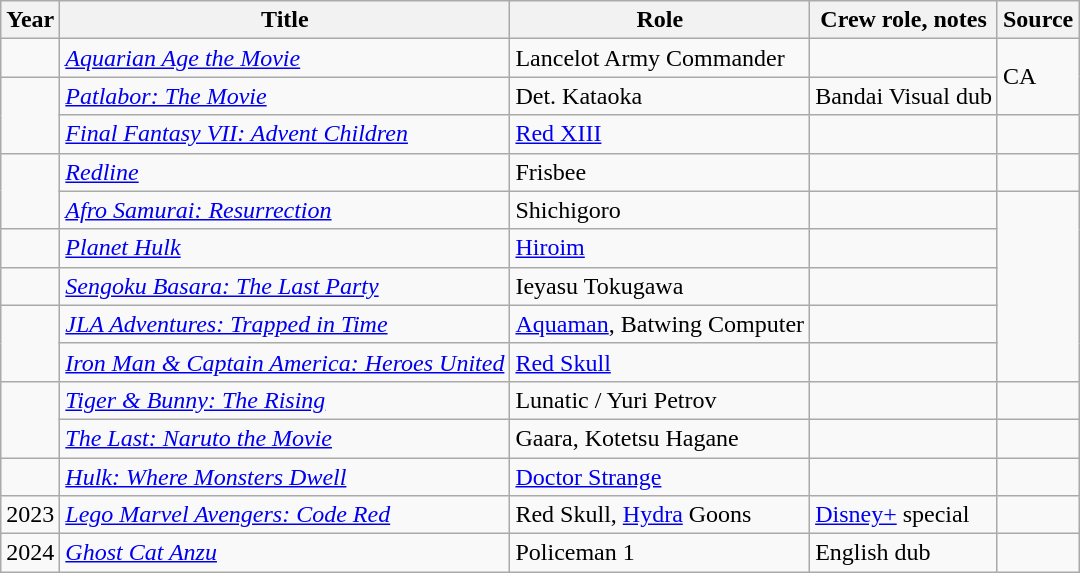<table class="wikitable sortable plainrowheaders">
<tr>
<th>Year</th>
<th>Title</th>
<th>Role</th>
<th class="unsortable">Crew role, notes</th>
<th class="unsortable">Source</th>
</tr>
<tr>
<td></td>
<td><em><a href='#'>Aquarian Age the Movie</a></em></td>
<td>Lancelot Army Commander </td>
<td></td>
<td rowspan="2">CA</td>
</tr>
<tr>
<td rowspan="2"></td>
<td><em><a href='#'>Patlabor: The Movie</a></em></td>
<td>Det. Kataoka</td>
<td>Bandai Visual dub</td>
</tr>
<tr>
<td><em><a href='#'>Final Fantasy VII: Advent Children</a></em></td>
<td><a href='#'>Red XIII</a></td>
<td></td>
<td></td>
</tr>
<tr>
<td rowspan="2"></td>
<td><em><a href='#'>Redline</a></em></td>
<td>Frisbee</td>
<td></td>
<td></td>
</tr>
<tr>
<td><em><a href='#'>Afro Samurai: Resurrection</a></em></td>
<td>Shichigoro</td>
<td></td>
<td rowspan="5"></td>
</tr>
<tr>
<td></td>
<td><em><a href='#'>Planet Hulk</a></em></td>
<td><a href='#'>Hiroim</a></td>
<td></td>
</tr>
<tr>
<td></td>
<td><em><a href='#'>Sengoku Basara: The Last Party</a></em></td>
<td>Ieyasu Tokugawa</td>
<td></td>
</tr>
<tr>
<td rowspan="2"></td>
<td><em><a href='#'>JLA Adventures: Trapped in Time</a></em></td>
<td><a href='#'>Aquaman</a>, Batwing Computer</td>
<td></td>
</tr>
<tr>
<td><em><a href='#'>Iron Man & Captain America: Heroes United</a></em></td>
<td><a href='#'>Red Skull</a></td>
<td></td>
</tr>
<tr>
<td rowspan="2"></td>
<td><em><a href='#'>Tiger & Bunny: The Rising</a></em></td>
<td>Lunatic / Yuri Petrov</td>
<td></td>
<td></td>
</tr>
<tr>
<td><em><a href='#'>The Last: Naruto the Movie</a></em></td>
<td>Gaara, Kotetsu Hagane</td>
<td></td>
<td></td>
</tr>
<tr>
<td></td>
<td><em><a href='#'>Hulk: Where Monsters Dwell</a></em></td>
<td><a href='#'>Doctor Strange</a></td>
<td></td>
<td></td>
</tr>
<tr>
<td>2023</td>
<td><em><a href='#'>Lego Marvel Avengers: Code Red</a></em></td>
<td>Red Skull, <a href='#'>Hydra</a> Goons</td>
<td><a href='#'>Disney+</a> special</td>
<td></td>
</tr>
<tr>
<td>2024</td>
<td><a href='#'><em>Ghost Cat Anzu</em></a></td>
<td>Policeman 1</td>
<td>English dub</td>
<td></td>
</tr>
</table>
